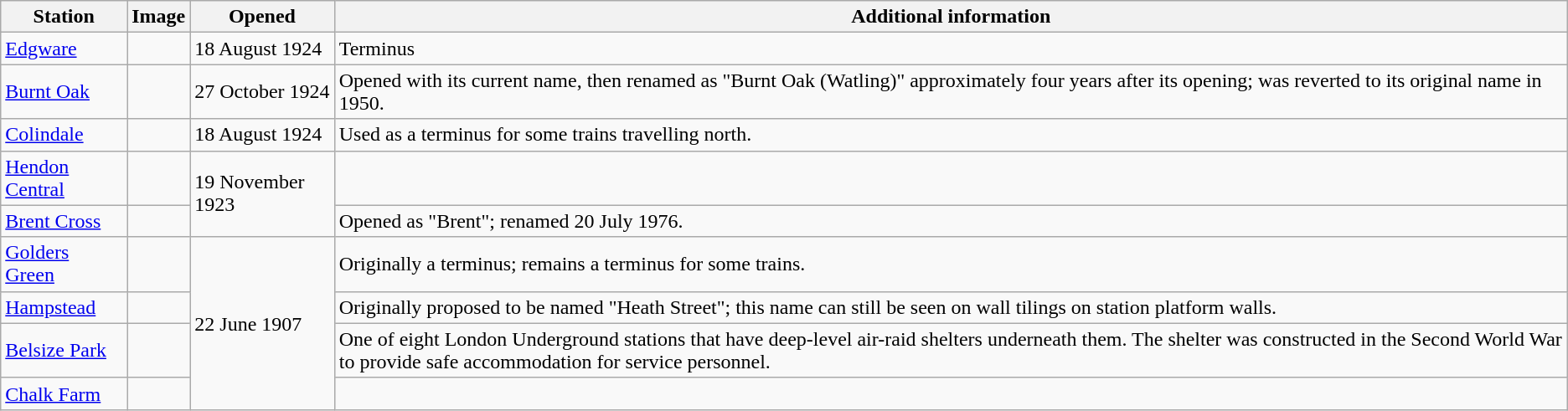<table class="wikitable sortable">
<tr>
<th>Station</th>
<th class=unsortable>Image</th>
<th>Opened</th>
<th>Additional information</th>
</tr>
<tr>
<td><a href='#'>Edgware</a> </td>
<td></td>
<td>18 August 1924</td>
<td>Terminus</td>
</tr>
<tr>
<td><a href='#'>Burnt Oak</a></td>
<td></td>
<td>27 October 1924</td>
<td>Opened with its current name, then renamed as "Burnt Oak (Watling)" approximately four years after its opening; was reverted to its original name in 1950.</td>
</tr>
<tr>
<td><a href='#'>Colindale</a></td>
<td></td>
<td>18 August 1924</td>
<td>Used as a terminus for some trains travelling north.</td>
</tr>
<tr>
<td><a href='#'>Hendon Central</a> </td>
<td></td>
<td rowspan="2">19 November 1923</td>
<td></td>
</tr>
<tr>
<td><a href='#'>Brent Cross</a></td>
<td></td>
<td>Opened as "Brent"; renamed 20 July 1976.</td>
</tr>
<tr>
<td><a href='#'>Golders Green</a> </td>
<td></td>
<td rowspan="4">22 June 1907</td>
<td>Originally a terminus; remains a terminus for some trains.</td>
</tr>
<tr>
<td><a href='#'>Hampstead</a></td>
<td></td>
<td>Originally proposed to be named "Heath Street"; this name can still be seen on wall tilings on station platform walls.</td>
</tr>
<tr>
<td><a href='#'>Belsize Park</a></td>
<td></td>
<td>One of eight London Underground stations that have deep-level air-raid shelters underneath them. The shelter was constructed in the Second World War to provide safe accommodation for service personnel.</td>
</tr>
<tr>
<td><a href='#'>Chalk Farm</a></td>
<td></td>
<td></td>
</tr>
</table>
